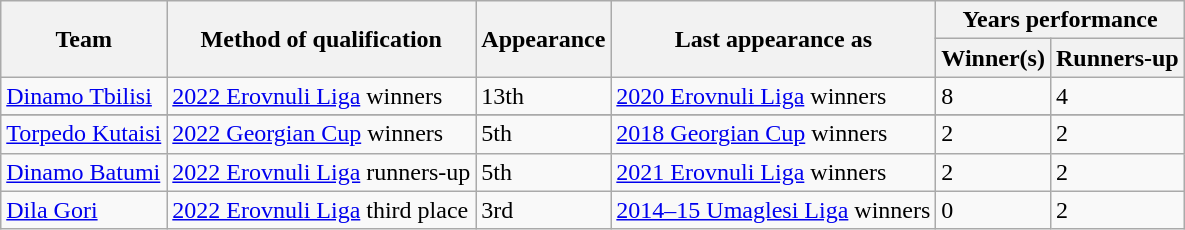<table class="wikitable">
<tr>
<th rowspan="2">Team</th>
<th rowspan="2">Method of qualification</th>
<th rowspan="2">Appearance</th>
<th rowspan="2">Last appearance as</th>
<th colspan="2">Years performance</th>
</tr>
<tr>
<th>Winner(s)</th>
<th>Runners-up</th>
</tr>
<tr>
<td><a href='#'>Dinamo Tbilisi</a></td>
<td><a href='#'>2022 Erovnuli Liga</a> winners</td>
<td>13th</td>
<td><a href='#'>2020 Erovnuli Liga</a> winners</td>
<td>8</td>
<td>4</td>
</tr>
<tr>
</tr>
<tr>
</tr>
<tr>
<td><a href='#'>Torpedo Kutaisi</a></td>
<td><a href='#'>2022 Georgian Cup</a> winners</td>
<td>5th</td>
<td><a href='#'>2018 Georgian Cup</a> winners</td>
<td>2</td>
<td>2</td>
</tr>
<tr>
<td><a href='#'>Dinamo Batumi</a></td>
<td><a href='#'>2022 Erovnuli Liga</a> runners-up</td>
<td>5th</td>
<td><a href='#'>2021 Erovnuli Liga</a> winners</td>
<td>2</td>
<td>2</td>
</tr>
<tr>
<td><a href='#'>Dila Gori</a></td>
<td><a href='#'>2022 Erovnuli Liga</a> third place</td>
<td>3rd</td>
<td><a href='#'>2014–15 Umaglesi Liga</a> winners</td>
<td>0</td>
<td>2</td>
</tr>
</table>
